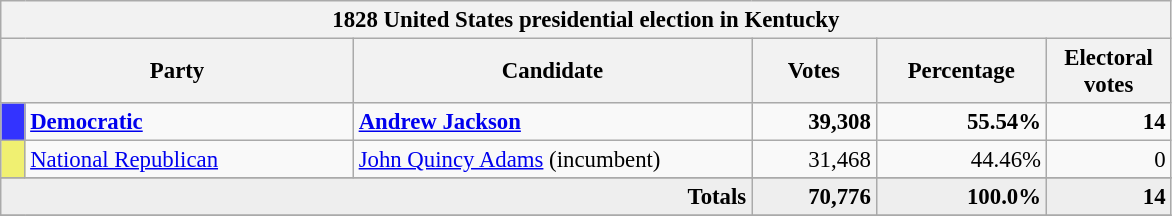<table class="wikitable" style="font-size: 95%;">
<tr>
<th colspan="6">1828 United States presidential election in Kentucky</th>
</tr>
<tr>
<th colspan="2" style="width: 15em">Party</th>
<th style="width: 17em">Candidate</th>
<th style="width: 5em">Votes</th>
<th style="width: 7em">Percentage</th>
<th style="width: 5em">Electoral votes</th>
</tr>
<tr>
<th style="background-color:#3333FF; width: 3px"></th>
<td style="width: 130px"><strong><a href='#'>Democratic</a></strong></td>
<td><strong><a href='#'>Andrew Jackson</a></strong></td>
<td align="right"><strong>39,308</strong></td>
<td align="right"><strong>55.54%</strong></td>
<td align="right"><strong>14</strong></td>
</tr>
<tr>
<th style="background-color:#F0F071; width: 3px"></th>
<td style="width: 130px"><a href='#'>National Republican</a></td>
<td><a href='#'>John Quincy Adams</a> (incumbent)</td>
<td align="right">31,468</td>
<td align="right">44.46%</td>
<td align="right">0</td>
</tr>
<tr>
</tr>
<tr bgcolor="#EEEEEE">
<td colspan="3" align="right"><strong>Totals</strong></td>
<td align="right"><strong>70,776</strong></td>
<td align="right"><strong>100.0%</strong></td>
<td align="right"><strong>14</strong></td>
</tr>
<tr>
</tr>
</table>
